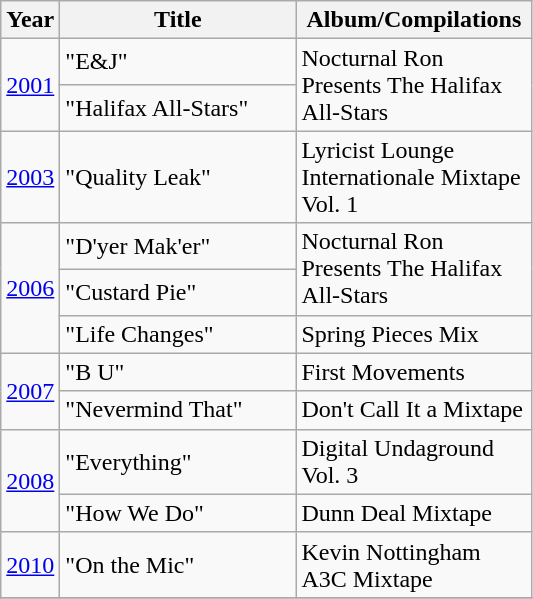<table class="wikitable">
<tr>
<th align="center">Year</th>
<th align="center" width="150">Title</th>
<th align="center" width="150">Album/Compilations</th>
</tr>
<tr>
<td align="center" rowspan="2"><a href='#'>2001</a></td>
<td>"E&J"</td>
<td align="left" rowspan="2">Nocturnal Ron Presents The Halifax All-Stars</td>
</tr>
<tr>
<td>"Halifax All-Stars"</td>
</tr>
<tr>
<td align="center" rowspan="1"><a href='#'>2003</a></td>
<td>"Quality Leak"</td>
<td align="left" rowspan="1">Lyricist Lounge Internationale Mixtape Vol. 1</td>
</tr>
<tr>
<td align="center" rowspan="3"><a href='#'>2006</a></td>
<td>"D'yer Mak'er"</td>
<td align="left" rowspan="2">Nocturnal Ron Presents The Halifax All-Stars</td>
</tr>
<tr>
<td>"Custard Pie"</td>
</tr>
<tr>
<td>"Life Changes"</td>
<td align="left" rowspan="1">Spring Pieces Mix</td>
</tr>
<tr>
<td align="center" rowspan="2"><a href='#'>2007</a></td>
<td>"B U"</td>
<td align="left" rowspan="1">First Movements</td>
</tr>
<tr>
<td>"Nevermind That"</td>
<td align="left" rowspan="1">Don't Call It a Mixtape</td>
</tr>
<tr>
<td align="center" rowspan="2"><a href='#'>2008</a></td>
<td>"Everything"</td>
<td align="left" rowspan="1">Digital Undaground Vol. 3</td>
</tr>
<tr>
<td>"How We Do"</td>
<td align="left" rowspan="1">Dunn Deal Mixtape</td>
</tr>
<tr>
<td align="center" rowspan="1"><a href='#'>2010</a></td>
<td>"On the Mic"</td>
<td align="left" rowspan="1">Kevin Nottingham A3C Mixtape</td>
</tr>
<tr>
</tr>
</table>
